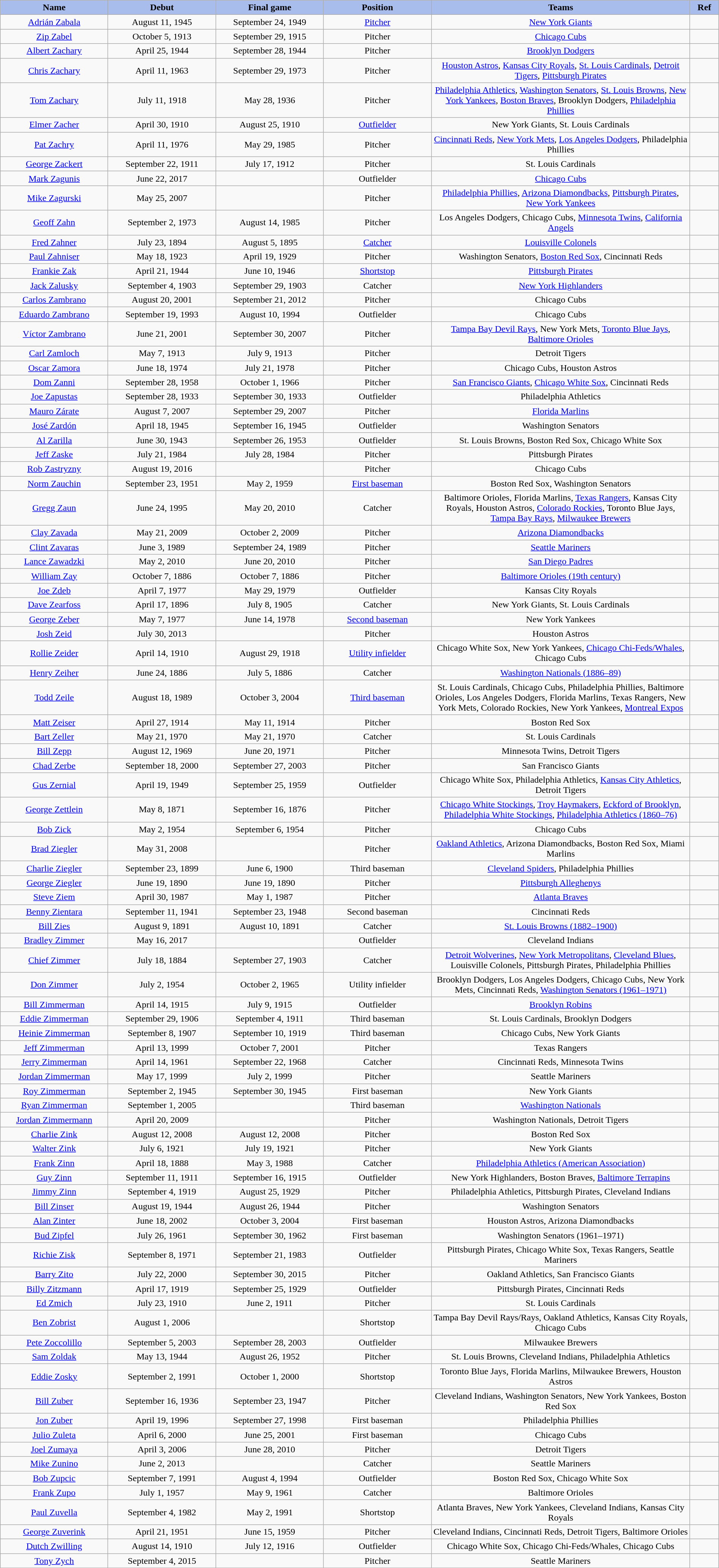<table class="wikitable" style="width: 100%">
<tr>
<th style="background:#A8BDEC;" width="15%">Name</th>
<th width="15%" style="background:#A8BDEC;">Debut</th>
<th width="15%" style="background:#A8BDEC;">Final game</th>
<th width="15%" style="background:#A8BDEC;">Position</th>
<th width="36%" style="background:#A8BDEC;">Teams</th>
<th width="4%" style="background:#A8BDEC;">Ref</th>
</tr>
<tr align="center">
<td><a href='#'>Adrián Zabala</a></td>
<td>August 11, 1945</td>
<td>September 24, 1949</td>
<td><a href='#'>Pitcher</a></td>
<td><a href='#'>New York Giants</a></td>
<td></td>
</tr>
<tr align="center">
<td><a href='#'>Zip Zabel</a></td>
<td>October 5, 1913</td>
<td>September 29, 1915</td>
<td>Pitcher</td>
<td><a href='#'>Chicago Cubs</a></td>
<td></td>
</tr>
<tr align="center">
<td><a href='#'>Albert Zachary</a></td>
<td>April 25, 1944</td>
<td>September 28, 1944</td>
<td>Pitcher</td>
<td><a href='#'>Brooklyn Dodgers</a></td>
<td></td>
</tr>
<tr align="center">
<td><a href='#'>Chris Zachary</a></td>
<td>April 11, 1963</td>
<td>September 29, 1973</td>
<td>Pitcher</td>
<td><a href='#'>Houston Astros</a>, <a href='#'>Kansas City Royals</a>, <a href='#'>St. Louis Cardinals</a>, <a href='#'>Detroit Tigers</a>, <a href='#'>Pittsburgh Pirates</a></td>
<td></td>
</tr>
<tr align="center">
<td><a href='#'>Tom Zachary</a></td>
<td>July 11, 1918</td>
<td>May 28, 1936</td>
<td>Pitcher</td>
<td><a href='#'>Philadelphia Athletics</a>, <a href='#'>Washington Senators</a>, <a href='#'>St. Louis Browns</a>, <a href='#'>New York Yankees</a>, <a href='#'>Boston Braves</a>, Brooklyn Dodgers, <a href='#'>Philadelphia Phillies</a></td>
<td></td>
</tr>
<tr align="center">
<td><a href='#'>Elmer Zacher</a></td>
<td>April 30, 1910</td>
<td>August 25, 1910</td>
<td><a href='#'>Outfielder</a></td>
<td>New York Giants, St. Louis Cardinals</td>
<td></td>
</tr>
<tr align="center">
<td><a href='#'>Pat Zachry</a></td>
<td>April 11, 1976</td>
<td>May 29, 1985</td>
<td>Pitcher</td>
<td><a href='#'>Cincinnati Reds</a>, <a href='#'>New York Mets</a>, <a href='#'>Los Angeles Dodgers</a>, Philadelphia Phillies</td>
<td></td>
</tr>
<tr align="center">
<td><a href='#'>George Zackert</a></td>
<td>September 22, 1911</td>
<td>July 17, 1912</td>
<td>Pitcher</td>
<td>St. Louis Cardinals</td>
<td></td>
</tr>
<tr align="center">
<td><a href='#'>Mark Zagunis</a></td>
<td>June 22, 2017</td>
<td></td>
<td>Outfielder</td>
<td><a href='#'>Chicago Cubs</a></td>
<td></td>
</tr>
<tr align="center">
<td><a href='#'>Mike Zagurski</a></td>
<td>May 25, 2007</td>
<td></td>
<td>Pitcher</td>
<td><a href='#'>Philadelphia Phillies</a>, <a href='#'>Arizona Diamondbacks</a>, <a href='#'>Pittsburgh Pirates</a>, <a href='#'>New York Yankees</a></td>
<td></td>
</tr>
<tr align="center">
<td><a href='#'>Geoff Zahn</a></td>
<td>September 2, 1973</td>
<td>August 14, 1985</td>
<td>Pitcher</td>
<td>Los Angeles Dodgers, Chicago Cubs, <a href='#'>Minnesota Twins</a>, <a href='#'>California Angels</a></td>
<td></td>
</tr>
<tr align="center">
<td><a href='#'>Fred Zahner</a></td>
<td>July 23, 1894</td>
<td>August 5, 1895</td>
<td><a href='#'>Catcher</a></td>
<td><a href='#'>Louisville Colonels</a></td>
<td></td>
</tr>
<tr align="center">
<td><a href='#'>Paul Zahniser</a></td>
<td>May 18, 1923</td>
<td>April 19, 1929</td>
<td>Pitcher</td>
<td>Washington Senators, <a href='#'>Boston Red Sox</a>, Cincinnati Reds</td>
<td></td>
</tr>
<tr align="center">
<td><a href='#'>Frankie Zak</a></td>
<td>April 21, 1944</td>
<td>June 10, 1946</td>
<td><a href='#'>Shortstop</a></td>
<td><a href='#'>Pittsburgh Pirates</a></td>
<td></td>
</tr>
<tr align="center">
<td><a href='#'>Jack Zalusky</a></td>
<td>September 4, 1903</td>
<td>September 29, 1903</td>
<td>Catcher</td>
<td><a href='#'>New York Highlanders</a></td>
<td></td>
</tr>
<tr align="center">
<td><a href='#'>Carlos Zambrano</a></td>
<td>August 20, 2001</td>
<td>September 21, 2012</td>
<td>Pitcher</td>
<td>Chicago Cubs</td>
<td></td>
</tr>
<tr align="center">
<td><a href='#'>Eduardo Zambrano</a></td>
<td>September 19, 1993</td>
<td>August 10, 1994</td>
<td>Outfielder</td>
<td>Chicago Cubs</td>
<td></td>
</tr>
<tr align="center">
<td><a href='#'>Víctor Zambrano</a></td>
<td>June 21, 2001</td>
<td>September 30, 2007</td>
<td>Pitcher</td>
<td><a href='#'>Tampa Bay Devil Rays</a>, New York Mets, <a href='#'>Toronto Blue Jays</a>, <a href='#'>Baltimore Orioles</a></td>
<td></td>
</tr>
<tr align="center">
<td><a href='#'>Carl Zamloch</a></td>
<td>May 7, 1913</td>
<td>July 9, 1913</td>
<td>Pitcher</td>
<td>Detroit Tigers</td>
<td></td>
</tr>
<tr align="center">
<td><a href='#'>Oscar Zamora</a></td>
<td>June 18, 1974</td>
<td>July 21, 1978</td>
<td>Pitcher</td>
<td>Chicago Cubs, Houston Astros</td>
<td></td>
</tr>
<tr align="center">
<td><a href='#'>Dom Zanni</a></td>
<td>September 28, 1958</td>
<td>October 1, 1966</td>
<td>Pitcher</td>
<td><a href='#'>San Francisco Giants</a>, <a href='#'>Chicago White Sox</a>, Cincinnati Reds</td>
<td></td>
</tr>
<tr align="center">
<td><a href='#'>Joe Zapustas</a></td>
<td>September 28, 1933</td>
<td>September 30, 1933</td>
<td>Outfielder</td>
<td>Philadelphia Athletics</td>
<td></td>
</tr>
<tr align="center">
<td><a href='#'>Mauro Zárate</a></td>
<td>August 7, 2007</td>
<td>September 29, 2007</td>
<td>Pitcher</td>
<td><a href='#'>Florida Marlins</a></td>
<td></td>
</tr>
<tr align="center">
<td><a href='#'>José Zardón</a></td>
<td>April 18, 1945</td>
<td>September 16, 1945</td>
<td>Outfielder</td>
<td>Washington Senators</td>
<td></td>
</tr>
<tr align="center">
<td><a href='#'>Al Zarilla</a></td>
<td>June 30, 1943</td>
<td>September 26, 1953</td>
<td>Outfielder</td>
<td>St. Louis Browns, Boston Red Sox, Chicago White Sox</td>
<td></td>
</tr>
<tr align="center">
<td><a href='#'>Jeff Zaske</a></td>
<td>July 21, 1984</td>
<td>July 28, 1984</td>
<td>Pitcher</td>
<td>Pittsburgh Pirates</td>
<td></td>
</tr>
<tr align="center">
<td><a href='#'>Rob Zastryzny</a></td>
<td>August 19, 2016</td>
<td></td>
<td>Pitcher</td>
<td>Chicago Cubs</td>
<td></td>
</tr>
<tr align="center">
<td><a href='#'>Norm Zauchin</a></td>
<td>September 23, 1951</td>
<td>May 2, 1959</td>
<td><a href='#'>First baseman</a></td>
<td>Boston Red Sox, Washington Senators</td>
<td></td>
</tr>
<tr align="center">
<td><a href='#'>Gregg Zaun</a></td>
<td>June 24, 1995</td>
<td>May 20, 2010</td>
<td>Catcher</td>
<td>Baltimore Orioles, Florida Marlins, <a href='#'>Texas Rangers</a>, Kansas City Royals, Houston Astros, <a href='#'>Colorado Rockies</a>, Toronto Blue Jays, <a href='#'>Tampa Bay Rays</a>, <a href='#'>Milwaukee Brewers</a></td>
<td></td>
</tr>
<tr align="center">
<td><a href='#'>Clay Zavada</a></td>
<td>May 21, 2009</td>
<td>October 2, 2009</td>
<td>Pitcher</td>
<td><a href='#'>Arizona Diamondbacks</a></td>
<td></td>
</tr>
<tr align="center">
<td><a href='#'>Clint Zavaras</a></td>
<td>June 3, 1989</td>
<td>September 24, 1989</td>
<td>Pitcher</td>
<td><a href='#'>Seattle Mariners</a></td>
<td></td>
</tr>
<tr align="center">
<td><a href='#'>Lance Zawadzki</a></td>
<td>May 2, 2010</td>
<td>June 20, 2010</td>
<td>Pitcher</td>
<td><a href='#'>San Diego Padres</a></td>
<td></td>
</tr>
<tr align="center">
<td><a href='#'>William Zay</a></td>
<td>October 7, 1886</td>
<td>October 7, 1886</td>
<td>Pitcher</td>
<td><a href='#'>Baltimore Orioles (19th century)</a></td>
<td></td>
</tr>
<tr align="center">
<td><a href='#'>Joe Zdeb</a></td>
<td>April 7, 1977</td>
<td>May 29, 1979</td>
<td>Outfielder</td>
<td>Kansas City Royals</td>
<td></td>
</tr>
<tr align="center">
<td><a href='#'>Dave Zearfoss</a></td>
<td>April 17, 1896</td>
<td>July 8, 1905</td>
<td>Catcher</td>
<td>New York Giants, St. Louis Cardinals</td>
<td></td>
</tr>
<tr align="center">
<td><a href='#'>George Zeber</a></td>
<td>May 7, 1977</td>
<td>June 14, 1978</td>
<td><a href='#'>Second baseman</a></td>
<td>New York Yankees</td>
<td></td>
</tr>
<tr align="center">
<td><a href='#'>Josh Zeid</a></td>
<td>July 30, 2013</td>
<td></td>
<td>Pitcher</td>
<td>Houston Astros</td>
<td></td>
</tr>
<tr align="center">
<td><a href='#'>Rollie Zeider</a></td>
<td>April 14, 1910</td>
<td>August 29, 1918</td>
<td><a href='#'>Utility infielder</a></td>
<td>Chicago White Sox, New York Yankees, <a href='#'>Chicago Chi-Feds/Whales</a>, Chicago Cubs</td>
<td></td>
</tr>
<tr align="center">
<td><a href='#'>Henry Zeiher</a></td>
<td>June 24, 1886</td>
<td>July 5, 1886</td>
<td>Catcher</td>
<td><a href='#'>Washington Nationals (1886–89)</a></td>
<td></td>
</tr>
<tr align="center">
<td><a href='#'>Todd Zeile</a></td>
<td>August 18, 1989</td>
<td>October 3, 2004</td>
<td><a href='#'>Third baseman</a></td>
<td>St. Louis Cardinals, Chicago Cubs, Philadelphia Phillies, Baltimore Orioles, Los Angeles Dodgers, Florida Marlins, Texas Rangers, New York Mets, Colorado Rockies, New York Yankees, <a href='#'>Montreal Expos</a></td>
<td></td>
</tr>
<tr align="center">
<td><a href='#'>Matt Zeiser</a></td>
<td>April 27, 1914</td>
<td>May 11, 1914</td>
<td>Pitcher</td>
<td>Boston Red Sox</td>
<td></td>
</tr>
<tr align="center">
<td><a href='#'>Bart Zeller</a></td>
<td>May 21, 1970</td>
<td>May 21, 1970</td>
<td>Catcher</td>
<td>St. Louis Cardinals</td>
<td></td>
</tr>
<tr align="center">
<td><a href='#'>Bill Zepp</a></td>
<td>August 12, 1969</td>
<td>June 20, 1971</td>
<td>Pitcher</td>
<td>Minnesota Twins, Detroit Tigers</td>
<td></td>
</tr>
<tr align="center">
<td><a href='#'>Chad Zerbe</a></td>
<td>September 18, 2000</td>
<td>September 27, 2003</td>
<td>Pitcher</td>
<td>San Francisco Giants</td>
<td></td>
</tr>
<tr align="center">
<td><a href='#'>Gus Zernial</a></td>
<td>April 19, 1949</td>
<td>September 25, 1959</td>
<td>Outfielder</td>
<td>Chicago White Sox, Philadelphia Athletics, <a href='#'>Kansas City Athletics</a>, Detroit Tigers</td>
<td></td>
</tr>
<tr align="center">
<td><a href='#'>George Zettlein</a></td>
<td>May 8, 1871</td>
<td>September 16, 1876</td>
<td>Pitcher</td>
<td><a href='#'>Chicago White Stockings</a>, <a href='#'>Troy Haymakers</a>, <a href='#'>Eckford of Brooklyn</a>, <a href='#'>Philadelphia White Stockings</a>, <a href='#'>Philadelphia Athletics (1860–76)</a></td>
<td></td>
</tr>
<tr align="center">
<td><a href='#'>Bob Zick</a></td>
<td>May 2, 1954</td>
<td>September 6, 1954</td>
<td>Pitcher</td>
<td>Chicago Cubs</td>
<td></td>
</tr>
<tr align="center">
<td><a href='#'>Brad Ziegler</a></td>
<td>May 31, 2008</td>
<td></td>
<td>Pitcher</td>
<td><a href='#'>Oakland Athletics</a>, Arizona Diamondbacks, Boston Red Sox, Miami Marlins</td>
<td></td>
</tr>
<tr align="center">
<td><a href='#'>Charlie Ziegler</a></td>
<td>September 23, 1899</td>
<td>June 6, 1900</td>
<td>Third baseman</td>
<td><a href='#'>Cleveland Spiders</a>, Philadelphia Phillies</td>
<td></td>
</tr>
<tr align="center">
<td><a href='#'>George Ziegler</a></td>
<td>June 19, 1890</td>
<td>June 19, 1890</td>
<td>Pitcher</td>
<td><a href='#'>Pittsburgh Alleghenys</a></td>
<td></td>
</tr>
<tr align="center">
<td><a href='#'>Steve Ziem</a></td>
<td>April 30, 1987</td>
<td>May 1, 1987</td>
<td>Pitcher</td>
<td><a href='#'>Atlanta Braves</a></td>
<td></td>
</tr>
<tr align="center">
<td><a href='#'>Benny Zientara</a></td>
<td>September 11, 1941</td>
<td>September 23, 1948</td>
<td>Second baseman</td>
<td>Cincinnati Reds</td>
<td></td>
</tr>
<tr align="center">
<td><a href='#'>Bill Zies</a></td>
<td>August 9, 1891</td>
<td>August 10, 1891</td>
<td>Catcher</td>
<td><a href='#'>St. Louis Browns (1882–1900)</a></td>
<td></td>
</tr>
<tr align="center">
<td><a href='#'>Bradley Zimmer</a></td>
<td>May 16, 2017</td>
<td></td>
<td>Outfielder</td>
<td>Cleveland Indians</td>
<td></td>
</tr>
<tr align="center">
<td><a href='#'>Chief Zimmer</a></td>
<td>July 18, 1884</td>
<td>September 27, 1903</td>
<td>Catcher</td>
<td><a href='#'>Detroit Wolverines</a>, <a href='#'>New York Metropolitans</a>, <a href='#'>Cleveland Blues</a>, Louisville Colonels, Pittsburgh Pirates, Philadelphia Phillies</td>
<td></td>
</tr>
<tr align="center">
<td><a href='#'>Don Zimmer</a></td>
<td>July 2, 1954</td>
<td>October 2, 1965</td>
<td>Utility infielder</td>
<td>Brooklyn Dodgers, Los Angeles Dodgers, Chicago Cubs, New York Mets, Cincinnati Reds, <a href='#'>Washington Senators (1961–1971)</a></td>
<td></td>
</tr>
<tr align="center">
<td><a href='#'>Bill Zimmerman</a></td>
<td>April 14, 1915</td>
<td>July 9, 1915</td>
<td>Outfielder</td>
<td><a href='#'>Brooklyn Robins</a></td>
<td></td>
</tr>
<tr align="center">
<td><a href='#'>Eddie Zimmerman</a></td>
<td>September 29, 1906</td>
<td>September 4, 1911</td>
<td>Third baseman</td>
<td>St. Louis Cardinals, Brooklyn Dodgers</td>
<td></td>
</tr>
<tr align="center">
<td><a href='#'>Heinie Zimmerman</a></td>
<td>September 8, 1907</td>
<td>September 10, 1919</td>
<td>Third baseman</td>
<td>Chicago Cubs, New York Giants</td>
<td></td>
</tr>
<tr align="center">
<td><a href='#'>Jeff Zimmerman</a></td>
<td>April 13, 1999</td>
<td>October 7, 2001</td>
<td>Pitcher</td>
<td>Texas Rangers</td>
<td></td>
</tr>
<tr align="center">
<td><a href='#'>Jerry Zimmerman</a></td>
<td>April 14, 1961</td>
<td>September 22, 1968</td>
<td>Catcher</td>
<td>Cincinnati Reds, Minnesota Twins</td>
<td></td>
</tr>
<tr align="center">
<td><a href='#'>Jordan Zimmerman</a></td>
<td>May 17, 1999</td>
<td>July 2, 1999</td>
<td>Pitcher</td>
<td>Seattle Mariners</td>
<td></td>
</tr>
<tr align="center">
<td><a href='#'>Roy Zimmerman</a></td>
<td>September 2, 1945</td>
<td>September 30, 1945</td>
<td>First baseman</td>
<td>New York Giants</td>
<td></td>
</tr>
<tr align="center">
<td><a href='#'>Ryan Zimmerman</a></td>
<td>September 1, 2005</td>
<td></td>
<td>Third baseman</td>
<td><a href='#'>Washington Nationals</a></td>
<td></td>
</tr>
<tr align="center">
<td><a href='#'>Jordan Zimmermann</a></td>
<td>April 20, 2009</td>
<td></td>
<td>Pitcher</td>
<td>Washington Nationals, Detroit Tigers</td>
<td></td>
</tr>
<tr align="center">
<td><a href='#'>Charlie Zink</a></td>
<td>August 12, 2008</td>
<td>August 12, 2008</td>
<td>Pitcher</td>
<td>Boston Red Sox</td>
<td></td>
</tr>
<tr align="center">
<td><a href='#'>Walter Zink</a></td>
<td>July 6, 1921</td>
<td>July 19, 1921</td>
<td>Pitcher</td>
<td>New York Giants</td>
<td></td>
</tr>
<tr align="center">
<td><a href='#'>Frank Zinn</a></td>
<td>April 18, 1888</td>
<td>May 3, 1988</td>
<td>Catcher</td>
<td><a href='#'>Philadelphia Athletics (American Association)</a></td>
<td></td>
</tr>
<tr align="center">
<td><a href='#'>Guy Zinn</a></td>
<td>September 11, 1911</td>
<td>September 16, 1915</td>
<td>Outfielder</td>
<td>New York Highlanders, Boston Braves, <a href='#'>Baltimore Terrapins</a></td>
<td></td>
</tr>
<tr align="center">
<td><a href='#'>Jimmy Zinn</a></td>
<td>September 4, 1919</td>
<td>August 25, 1929</td>
<td>Pitcher</td>
<td>Philadelphia Athletics, Pittsburgh Pirates, Cleveland Indians</td>
<td></td>
</tr>
<tr align="center">
<td><a href='#'>Bill Zinser</a></td>
<td>August 19, 1944</td>
<td>August 26, 1944</td>
<td>Pitcher</td>
<td>Washington Senators</td>
<td></td>
</tr>
<tr align="center">
<td><a href='#'>Alan Zinter</a></td>
<td>June 18, 2002</td>
<td>October 3, 2004</td>
<td>First baseman</td>
<td>Houston Astros, Arizona Diamondbacks</td>
<td></td>
</tr>
<tr align="center">
<td><a href='#'>Bud Zipfel</a></td>
<td>July 26, 1961</td>
<td>September 30, 1962</td>
<td>First baseman</td>
<td>Washington Senators (1961–1971)</td>
<td></td>
</tr>
<tr align="center">
<td><a href='#'>Richie Zisk</a></td>
<td>September 8, 1971</td>
<td>September 21, 1983</td>
<td>Outfielder</td>
<td>Pittsburgh Pirates, Chicago White Sox, Texas Rangers, Seattle Mariners</td>
<td></td>
</tr>
<tr align="center">
<td><a href='#'>Barry Zito</a></td>
<td>July 22, 2000</td>
<td>September 30, 2015</td>
<td>Pitcher</td>
<td>Oakland Athletics, San Francisco Giants</td>
<td></td>
</tr>
<tr align="center">
<td><a href='#'>Billy Zitzmann</a></td>
<td>April 17, 1919</td>
<td>September 25, 1929</td>
<td>Outfielder</td>
<td>Pittsburgh Pirates, Cincinnati Reds</td>
<td></td>
</tr>
<tr align="center">
<td><a href='#'>Ed Zmich</a></td>
<td>July 23, 1910</td>
<td>June 2, 1911</td>
<td>Pitcher</td>
<td>St. Louis Cardinals</td>
<td></td>
</tr>
<tr align="center">
<td><a href='#'>Ben Zobrist</a></td>
<td>August 1, 2006</td>
<td></td>
<td>Shortstop</td>
<td>Tampa Bay Devil Rays/Rays, Oakland Athletics, Kansas City Royals, Chicago Cubs</td>
<td></td>
</tr>
<tr align="center">
<td><a href='#'>Pete Zoccolillo</a></td>
<td>September 5, 2003</td>
<td>September 28, 2003</td>
<td>Outfielder</td>
<td>Milwaukee Brewers</td>
<td></td>
</tr>
<tr align="center">
<td><a href='#'>Sam Zoldak</a></td>
<td>May 13, 1944</td>
<td>August 26, 1952</td>
<td>Pitcher</td>
<td>St. Louis Browns, Cleveland Indians, Philadelphia Athletics</td>
<td></td>
</tr>
<tr align="center">
<td><a href='#'>Eddie Zosky</a></td>
<td>September 2, 1991</td>
<td>October 1, 2000</td>
<td>Shortstop</td>
<td>Toronto Blue Jays, Florida Marlins, Milwaukee Brewers, Houston Astros</td>
<td></td>
</tr>
<tr align="center">
<td><a href='#'>Bill Zuber</a></td>
<td>September 16, 1936</td>
<td>September 23, 1947</td>
<td>Pitcher</td>
<td>Cleveland Indians, Washington Senators, New York Yankees, Boston Red Sox</td>
<td></td>
</tr>
<tr align="center">
<td><a href='#'>Jon Zuber</a></td>
<td>April 19, 1996</td>
<td>September 27, 1998</td>
<td>First baseman</td>
<td>Philadelphia Phillies</td>
<td></td>
</tr>
<tr align="center">
<td><a href='#'>Julio Zuleta</a></td>
<td>April 6, 2000</td>
<td>June 25, 2001</td>
<td>First baseman</td>
<td>Chicago Cubs</td>
<td></td>
</tr>
<tr align="center">
<td><a href='#'>Joel Zumaya</a></td>
<td>April 3, 2006</td>
<td>June 28, 2010</td>
<td>Pitcher</td>
<td>Detroit Tigers</td>
<td></td>
</tr>
<tr align="center">
<td><a href='#'>Mike Zunino</a></td>
<td>June 2, 2013</td>
<td></td>
<td>Catcher</td>
<td>Seattle Mariners</td>
<td></td>
</tr>
<tr align="center">
<td><a href='#'>Bob Zupcic</a></td>
<td>September 7, 1991</td>
<td>August 4, 1994</td>
<td>Outfielder</td>
<td>Boston Red Sox, Chicago White Sox</td>
<td></td>
</tr>
<tr align="center">
<td><a href='#'>Frank Zupo</a></td>
<td>July 1, 1957</td>
<td>May 9, 1961</td>
<td>Catcher</td>
<td>Baltimore Orioles</td>
<td></td>
</tr>
<tr align="center">
<td><a href='#'>Paul Zuvella</a></td>
<td>September 4, 1982</td>
<td>May 2, 1991</td>
<td>Shortstop</td>
<td>Atlanta Braves, New York Yankees, Cleveland Indians, Kansas City Royals</td>
<td></td>
</tr>
<tr align="center">
<td><a href='#'>George Zuverink</a></td>
<td>April 21, 1951</td>
<td>June 15, 1959</td>
<td>Pitcher</td>
<td>Cleveland Indians, Cincinnati Reds, Detroit Tigers, Baltimore Orioles</td>
<td></td>
</tr>
<tr align="center">
<td><a href='#'>Dutch Zwilling</a></td>
<td>August 14, 1910</td>
<td>July 12, 1916</td>
<td>Outfielder</td>
<td>Chicago White Sox, Chicago Chi-Feds/Whales, Chicago Cubs</td>
<td></td>
</tr>
<tr align="center">
<td><a href='#'>Tony Zych</a></td>
<td>September 4, 2015</td>
<td></td>
<td>Pitcher</td>
<td>Seattle Mariners</td>
<td></td>
</tr>
</table>
